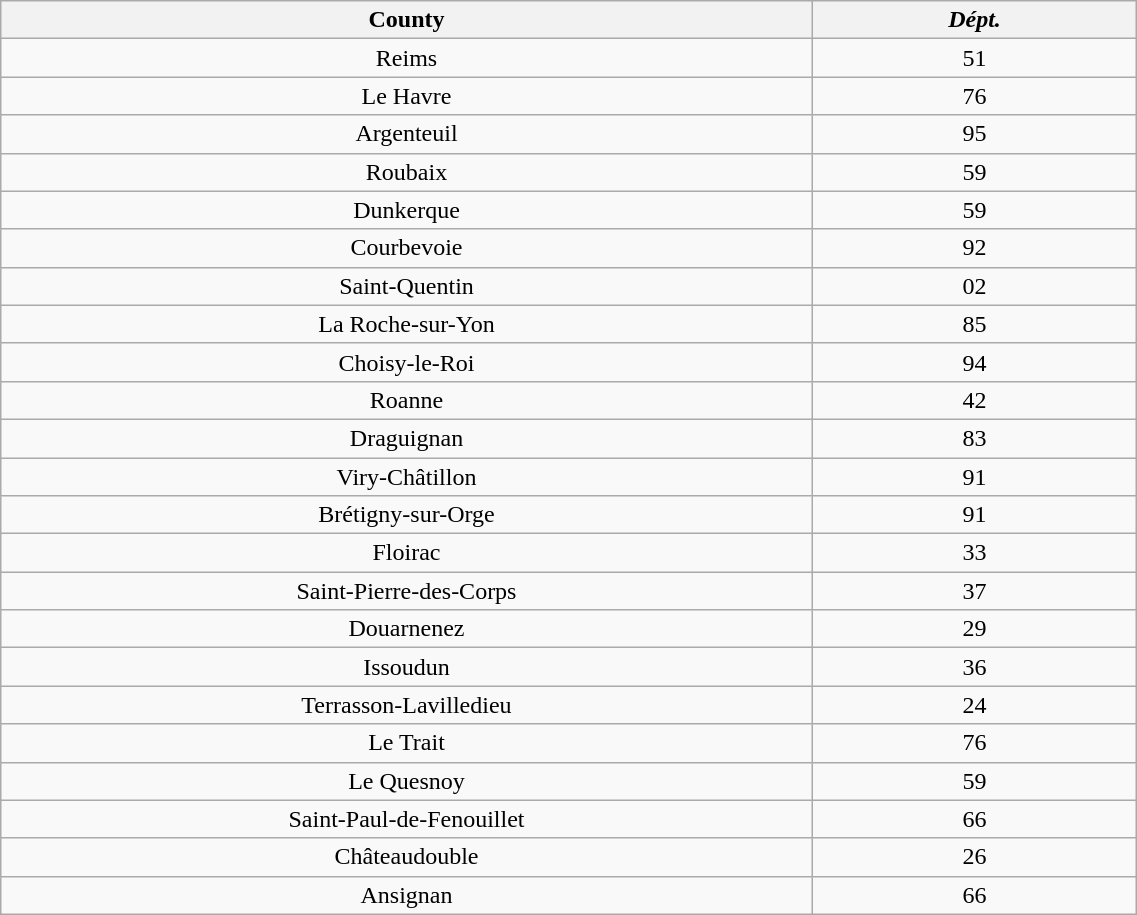<table class="wikitable collapsible autocollapse" width=60% cellpadding=3 cellspacing=0 border=1 style="border-collapse:collapse"|>
<tr align=left>
<th bgcolor=#efefef width=50%>County</th>
<th data-sort-type="text" !bgcolor=#efefef width=20%><em>Dépt.</em></th>
</tr>
<tr --- align=center>
<td>Reims</td>
<td>51</td>
</tr>
<tr --- align=center>
<td>Le Havre</td>
<td>76</td>
</tr>
<tr --- align=center>
<td>Argenteuil</td>
<td>95</td>
</tr>
<tr --- align=center>
<td>Roubaix</td>
<td>59</td>
</tr>
<tr --- align=center>
<td>Dunkerque</td>
<td>59</td>
</tr>
<tr --- align=center>
<td>Courbevoie</td>
<td>92</td>
</tr>
<tr --- align=center>
<td>Saint-Quentin</td>
<td>02</td>
</tr>
<tr --- align=center>
<td>La Roche-sur-Yon</td>
<td>85</td>
</tr>
<tr --- align=center>
<td>Choisy-le-Roi</td>
<td>94</td>
</tr>
<tr --- align=center>
<td>Roanne</td>
<td>42</td>
</tr>
<tr --- align=center>
<td>Draguignan</td>
<td>83</td>
</tr>
<tr --- align=center>
<td>Viry-Châtillon</td>
<td>91</td>
</tr>
<tr --- align=center>
<td>Brétigny-sur-Orge</td>
<td>91</td>
</tr>
<tr --- align=center>
<td>Floirac</td>
<td>33</td>
</tr>
<tr --- align=center>
<td>Saint-Pierre-des-Corps</td>
<td>37</td>
</tr>
<tr --- align=center>
<td>Douarnenez</td>
<td>29</td>
</tr>
<tr --- align=center>
<td>Issoudun</td>
<td>36</td>
</tr>
<tr --- align=center>
<td>Terrasson-Lavilledieu</td>
<td>24</td>
</tr>
<tr --- align=center>
<td>Le Trait</td>
<td>76</td>
</tr>
<tr --- align=center>
<td>Le Quesnoy</td>
<td>59</td>
</tr>
<tr --- align=center>
<td>Saint-Paul-de-Fenouillet</td>
<td>66</td>
</tr>
<tr --- align=center>
<td>Châteaudouble</td>
<td>26</td>
</tr>
<tr --- align=center>
<td>Ansignan</td>
<td>66</td>
</tr>
</table>
